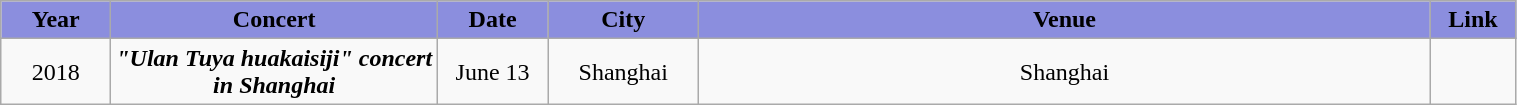<table class="wikitable sortable mw-collapsible" width="80%" style="text-align:center">
<tr align="center" style="background:#8B8EDE">
<td style="width:2%"><strong>Year</strong></td>
<td style="width:8%"><strong>Concert</strong></td>
<td style="width:2%"><strong>Date</strong></td>
<td style="width:2%"><strong>City</strong></td>
<td style="width:18%"><strong>Venue</strong></td>
<td style="width:1%"><strong>Link</strong></td>
</tr>
<tr>
<td rowspan="2">2018</td>
<td rowspan="2"><strong><em>"Ulan Tuya huakaisiji" concert in Shanghai</em></strong></td>
<td>June 13</td>
<td>Shanghai</td>
<td>Shanghai</td>
<td></td>
</tr>
</table>
